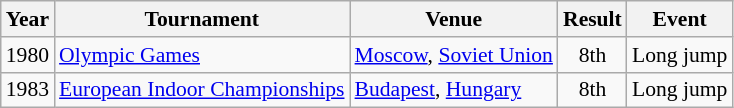<table class="wikitable" style="border-collapse: collapse; font-size: 90%;">
<tr>
<th>Year</th>
<th>Tournament</th>
<th>Venue</th>
<th>Result</th>
<th>Event</th>
</tr>
<tr>
<td>1980</td>
<td><a href='#'>Olympic Games</a></td>
<td><a href='#'>Moscow</a>, <a href='#'>Soviet Union</a></td>
<td align="center">8th</td>
<td>Long jump</td>
</tr>
<tr>
<td>1983</td>
<td><a href='#'>European Indoor Championships</a></td>
<td><a href='#'>Budapest</a>, <a href='#'>Hungary</a></td>
<td align="center">8th</td>
<td>Long jump</td>
</tr>
</table>
